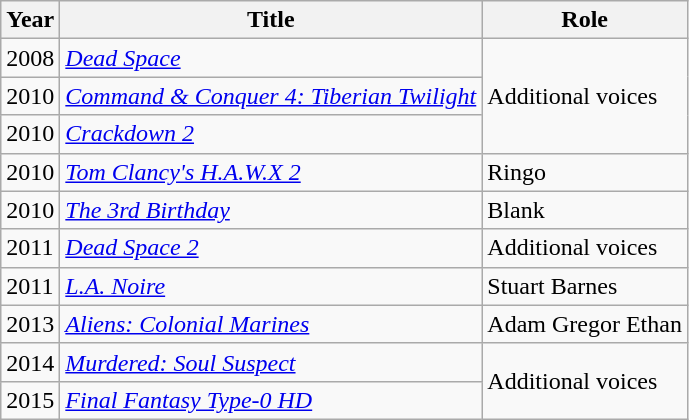<table class="wikitable sortable">
<tr>
<th>Year</th>
<th>Title</th>
<th>Role</th>
</tr>
<tr>
<td>2008</td>
<td><a href='#'><em>Dead Space</em></a></td>
<td rowspan="3">Additional voices</td>
</tr>
<tr>
<td>2010</td>
<td><em><a href='#'>Command & Conquer 4: Tiberian Twilight</a></em></td>
</tr>
<tr>
<td>2010</td>
<td><em><a href='#'>Crackdown 2</a></em></td>
</tr>
<tr>
<td>2010</td>
<td><em><a href='#'>Tom Clancy's H.A.W.X 2</a></em></td>
<td>Ringo</td>
</tr>
<tr>
<td>2010</td>
<td><em><a href='#'>The 3rd Birthday</a></em></td>
<td>Blank</td>
</tr>
<tr>
<td>2011</td>
<td><em><a href='#'>Dead Space 2</a></em></td>
<td>Additional voices</td>
</tr>
<tr>
<td>2011</td>
<td><em><a href='#'>L.A. Noire</a></em></td>
<td>Stuart Barnes</td>
</tr>
<tr>
<td>2013</td>
<td><em><a href='#'>Aliens: Colonial Marines</a></em></td>
<td>Adam Gregor Ethan</td>
</tr>
<tr>
<td>2014</td>
<td><em><a href='#'>Murdered: Soul Suspect</a></em></td>
<td rowspan="2">Additional voices</td>
</tr>
<tr>
<td>2015</td>
<td><em><a href='#'>Final Fantasy Type-0 HD</a></em></td>
</tr>
</table>
